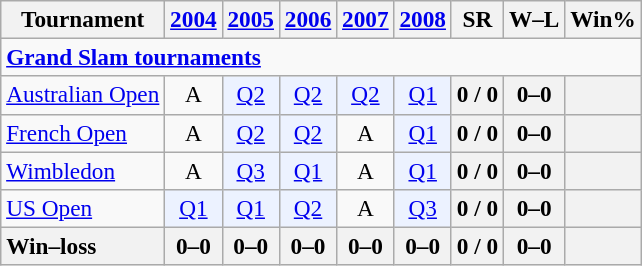<table class=wikitable style=text-align:center;font-size:97%>
<tr>
<th>Tournament</th>
<th><a href='#'>2004</a></th>
<th><a href='#'>2005</a></th>
<th><a href='#'>2006</a></th>
<th><a href='#'>2007</a></th>
<th><a href='#'>2008</a></th>
<th>SR</th>
<th>W–L</th>
<th>Win%</th>
</tr>
<tr>
<td colspan=25 style=text-align:left><a href='#'><strong>Grand Slam tournaments</strong></a></td>
</tr>
<tr>
<td align=left><a href='#'>Australian Open</a></td>
<td>A</td>
<td bgcolor=ecf2ff><a href='#'>Q2</a></td>
<td bgcolor=ecf2ff><a href='#'>Q2</a></td>
<td bgcolor=ecf2ff><a href='#'>Q2</a></td>
<td bgcolor=ecf2ff><a href='#'>Q1</a></td>
<th>0 / 0</th>
<th>0–0</th>
<th></th>
</tr>
<tr>
<td align=left><a href='#'>French Open</a></td>
<td>A</td>
<td bgcolor=ecf2ff><a href='#'>Q2</a></td>
<td bgcolor=ecf2ff><a href='#'>Q2</a></td>
<td>A</td>
<td bgcolor=ecf2ff><a href='#'>Q1</a></td>
<th>0 / 0</th>
<th>0–0</th>
<th></th>
</tr>
<tr>
<td align=left><a href='#'>Wimbledon</a></td>
<td>A</td>
<td bgcolor=ecf2ff><a href='#'>Q3</a></td>
<td bgcolor=ecf2ff><a href='#'>Q1</a></td>
<td>A</td>
<td bgcolor=ecf2ff><a href='#'>Q1</a></td>
<th>0 / 0</th>
<th>0–0</th>
<th></th>
</tr>
<tr>
<td align=left><a href='#'>US Open</a></td>
<td bgcolor=ecf2ff><a href='#'>Q1</a></td>
<td bgcolor=ecf2ff><a href='#'>Q1</a></td>
<td bgcolor=ecf2ff><a href='#'>Q2</a></td>
<td>A</td>
<td bgcolor=ecf2ff><a href='#'>Q3</a></td>
<th>0 / 0</th>
<th>0–0</th>
<th></th>
</tr>
<tr>
<th style=text-align:left><strong>Win–loss</strong></th>
<th>0–0</th>
<th>0–0</th>
<th>0–0</th>
<th>0–0</th>
<th>0–0</th>
<th>0 / 0</th>
<th>0–0</th>
<th></th>
</tr>
</table>
